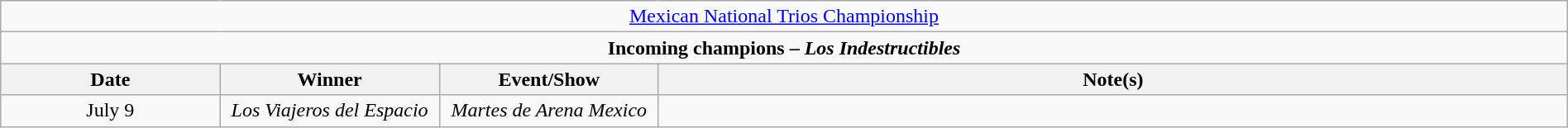<table class="wikitable" style="text-align:center; width:100%;">
<tr>
<td colspan="4" style="text-align: center;"><a href='#'>Mexican National Trios Championship</a></td>
</tr>
<tr>
<td colspan="4" style="text-align: center;"><strong>Incoming champions – <em>Los Indestructibles</em> </strong></td>
</tr>
<tr>
<th width=14%>Date</th>
<th width=14%>Winner</th>
<th width=14%>Event/Show</th>
<th width=58%>Note(s)</th>
</tr>
<tr>
<td>July 9</td>
<td><em>Los Viajeros del Espacio</em><br></td>
<td><em>Martes de Arena Mexico</em></td>
<td></td>
</tr>
</table>
